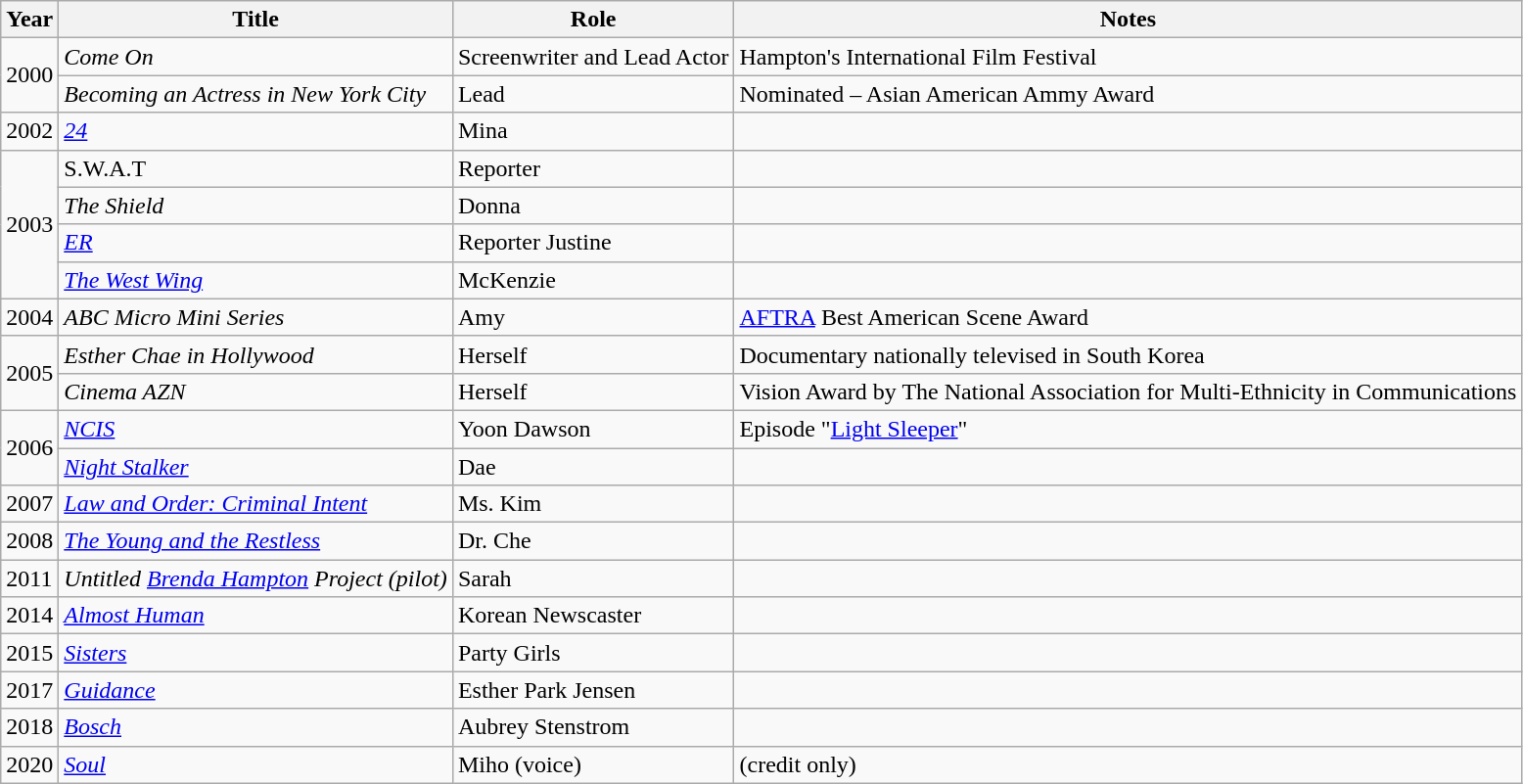<table class="wikitable">
<tr>
<th>Year</th>
<th>Title</th>
<th>Role</th>
<th>Notes</th>
</tr>
<tr>
<td rowspan="2">2000</td>
<td><em>Come On</em></td>
<td>Screenwriter and Lead Actor</td>
<td>Hampton's International Film Festival</td>
</tr>
<tr>
<td><em>Becoming an Actress in New York City</em></td>
<td>Lead</td>
<td>Nominated – Asian American Ammy Award</td>
</tr>
<tr>
<td>2002</td>
<td><em><a href='#'>24</a></em></td>
<td>Mina</td>
<td></td>
</tr>
<tr>
<td rowspan="4">2003</td>
<td>S.W.A.T</td>
<td>Reporter</td>
<td></td>
</tr>
<tr>
<td><em>The Shield</em></td>
<td>Donna</td>
<td></td>
</tr>
<tr>
<td><em><a href='#'>ER</a></em></td>
<td>Reporter Justine</td>
<td></td>
</tr>
<tr>
<td><em><a href='#'>The West Wing</a></em></td>
<td>McKenzie</td>
<td></td>
</tr>
<tr>
<td>2004</td>
<td><em>ABC Micro Mini Series</em></td>
<td>Amy</td>
<td><a href='#'>AFTRA</a> Best American Scene Award</td>
</tr>
<tr>
<td rowspan="2">2005</td>
<td><em>Esther Chae in Hollywood</em></td>
<td>Herself</td>
<td>Documentary nationally televised in South Korea</td>
</tr>
<tr>
<td><em>Cinema AZN</em></td>
<td>Herself</td>
<td>Vision Award by The National Association for Multi-Ethnicity in Communications</td>
</tr>
<tr>
<td rowspan="2">2006</td>
<td><em><a href='#'>NCIS</a></em></td>
<td>Yoon Dawson</td>
<td>Episode "<a href='#'>Light Sleeper</a>"</td>
</tr>
<tr>
<td><em><a href='#'>Night Stalker</a></em></td>
<td>Dae</td>
<td></td>
</tr>
<tr>
<td>2007</td>
<td><em><a href='#'>Law and Order: Criminal Intent</a></em></td>
<td>Ms. Kim</td>
<td></td>
</tr>
<tr>
<td>2008</td>
<td><em><a href='#'>The Young and the Restless</a></em></td>
<td>Dr. Che</td>
<td></td>
</tr>
<tr>
<td>2011</td>
<td><em>Untitled <a href='#'>Brenda Hampton</a> Project (pilot)</em></td>
<td>Sarah</td>
<td></td>
</tr>
<tr>
<td>2014</td>
<td><em><a href='#'>Almost Human</a></em></td>
<td>Korean Newscaster</td>
<td></td>
</tr>
<tr>
<td>2015</td>
<td><em><a href='#'>Sisters</a></em></td>
<td>Party Girls</td>
<td></td>
</tr>
<tr>
<td>2017</td>
<td><em><a href='#'>Guidance</a></em></td>
<td>Esther Park Jensen</td>
<td></td>
</tr>
<tr>
<td>2018</td>
<td><em><a href='#'>Bosch</a></em></td>
<td>Aubrey Stenstrom</td>
<td></td>
</tr>
<tr>
<td>2020</td>
<td><em><a href='#'>Soul</a></em></td>
<td>Miho (voice)</td>
<td>(credit only)</td>
</tr>
</table>
